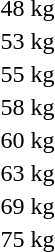<table>
<tr>
<td>48 kg<br></td>
<td></td>
<td></td>
<td></td>
</tr>
<tr>
<td>53 kg<br></td>
<td></td>
<td></td>
<td></td>
</tr>
<tr>
<td>55 kg<br></td>
<td></td>
<td></td>
<td></td>
</tr>
<tr>
<td>58 kg<br></td>
<td></td>
<td></td>
<td></td>
</tr>
<tr>
<td>60 kg<br></td>
<td></td>
<td></td>
<td></td>
</tr>
<tr>
<td>63 kg<br></td>
<td></td>
<td></td>
<td></td>
</tr>
<tr>
<td>69 kg<br></td>
<td></td>
<td></td>
<td></td>
</tr>
<tr>
<td>75 kg<br></td>
<td></td>
<td></td>
<td></td>
</tr>
</table>
